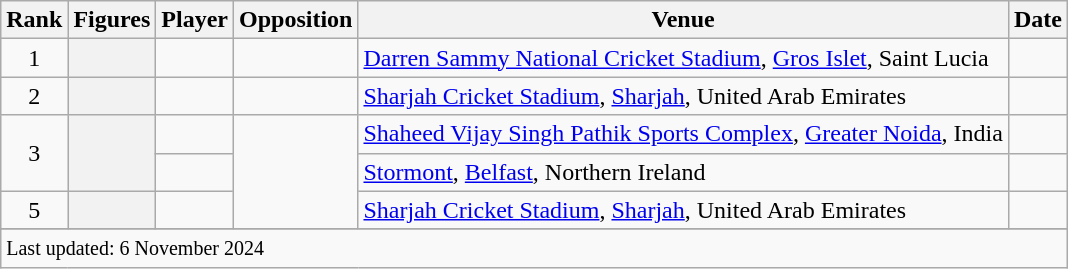<table class="wikitable sortable">
<tr>
<th scope=col>Rank</th>
<th scope=col>Figures</th>
<th scope=col>Player</th>
<th scope=col>Opposition</th>
<th scope=col>Venue</th>
<th scope=col>Date</th>
</tr>
<tr>
<td align=center>1</td>
<th scope=row style=text-align:center;></th>
<td></td>
<td></td>
<td><a href='#'>Darren Sammy National Cricket Stadium</a>, <a href='#'>Gros Islet</a>, Saint Lucia</td>
<td></td>
</tr>
<tr>
<td align=center>2</td>
<th scope=row style=text-align:center;></th>
<td></td>
<td></td>
<td><a href='#'>Sharjah Cricket Stadium</a>, <a href='#'>Sharjah</a>, United Arab Emirates</td>
<td></td>
</tr>
<tr>
<td align=center rowspan=2>3</td>
<th scope=row style=text-align:center; rowspan=2></th>
<td></td>
<td rowspan=3></td>
<td><a href='#'>Shaheed Vijay Singh Pathik Sports Complex</a>, <a href='#'>Greater Noida</a>, India</td>
<td></td>
</tr>
<tr>
<td></td>
<td><a href='#'>Stormont</a>, <a href='#'>Belfast</a>, Northern Ireland</td>
<td></td>
</tr>
<tr>
<td align=center>5</td>
<th scope=row style=text-align:center;></th>
<td></td>
<td><a href='#'>Sharjah Cricket Stadium</a>, <a href='#'>Sharjah</a>, United Arab Emirates</td>
<td></td>
</tr>
<tr>
</tr>
<tr class=sortbottom>
<td colspan=6><small>Last updated: 6 November 2024</small></td>
</tr>
</table>
